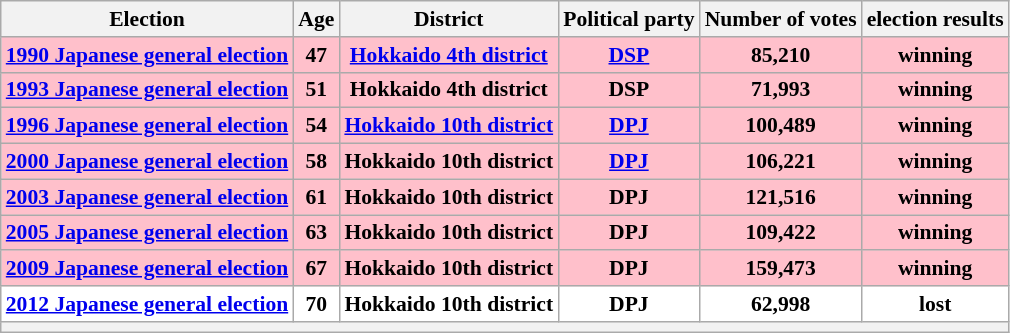<table class="wikitable" style="text-align:center; font-size:90%">
<tr>
<th>Election</th>
<th>Age</th>
<th>District</th>
<th>Political party</th>
<th>Number of votes</th>
<th>election results</th>
</tr>
<tr>
<td style="background:Pink;"><strong><a href='#'>1990 Japanese general election</a></strong></td>
<td style="background:Pink;"><strong>47</strong></td>
<td style="background:Pink;"><strong><a href='#'>Hokkaido 4th district</a></strong></td>
<td style="background:Pink;"><strong><a href='#'>DSP</a></strong></td>
<td style="background:Pink;"><strong>85,210</strong></td>
<td style="background:Pink;"><strong>winning</strong></td>
</tr>
<tr>
<td style="background:Pink;"><strong><a href='#'>1993 Japanese general election</a></strong></td>
<td style="background:Pink;"><strong>51</strong></td>
<td style="background:Pink;"><strong>Hokkaido 4th district</strong></td>
<td style="background:Pink;"><strong>DSP</strong></td>
<td style="background:Pink;"><strong>71,993</strong></td>
<td style="background:Pink;"><strong>winning</strong></td>
</tr>
<tr>
<td style="background:Pink;"><strong><a href='#'>1996 Japanese general election</a></strong></td>
<td style="background:Pink;"><strong>54</strong></td>
<td style="background:Pink;"><strong><a href='#'>Hokkaido 10th district</a></strong></td>
<td style="background:Pink;"><strong><a href='#'>DPJ</a></strong></td>
<td style="background:Pink;"><strong>100,489</strong></td>
<td style="background:Pink;"><strong>winning</strong></td>
</tr>
<tr>
<td style="background:Pink;"><strong><a href='#'>2000 Japanese general election</a></strong></td>
<td style="background:Pink;"><strong>58</strong></td>
<td style="background:Pink;"><strong>Hokkaido 10th district</strong></td>
<td style="background:Pink;"><strong><a href='#'>DPJ</a></strong></td>
<td style="background:Pink;"><strong>106,221</strong></td>
<td style="background:Pink;"><strong>winning</strong></td>
</tr>
<tr>
<td style="background:Pink;"><strong><a href='#'>2003 Japanese general election</a></strong></td>
<td style="background:Pink;"><strong>61</strong></td>
<td style="background:Pink;"><strong>Hokkaido 10th district</strong></td>
<td style="background:Pink;"><strong>DPJ</strong></td>
<td style="background:Pink;"><strong>121,516</strong></td>
<td style="background:Pink;"><strong>winning</strong></td>
</tr>
<tr>
<td style="background:Pink;"><strong><a href='#'>2005 Japanese general election</a></strong></td>
<td style="background:Pink;"><strong>63</strong></td>
<td style="background:Pink;"><strong>Hokkaido 10th district</strong></td>
<td style="background:Pink;"><strong>DPJ</strong></td>
<td style="background:Pink;"><strong>109,422</strong></td>
<td style="background:Pink;"><strong>winning</strong></td>
</tr>
<tr>
<td style="background:Pink;"><strong><a href='#'>2009 Japanese general election</a></strong></td>
<td style="background:Pink;"><strong>67</strong></td>
<td style="background:Pink;"><strong>Hokkaido 10th district</strong></td>
<td style="background:Pink;"><strong>DPJ</strong></td>
<td style="background:Pink;"><strong>159,473</strong></td>
<td style="background:Pink;"><strong>winning</strong></td>
</tr>
<tr>
<td style="background:white;"><strong><a href='#'>2012 Japanese general election</a></strong></td>
<td style="background:white;"><strong>70</strong></td>
<td style="background:white;"><strong>Hokkaido 10th district</strong></td>
<td style="background:white;"><strong>DPJ</strong></td>
<td style="background:white;"><strong>62,998</strong></td>
<td style="background:white;"><strong>lost</strong></td>
</tr>
<tr>
<th colspan="6"></th>
</tr>
</table>
